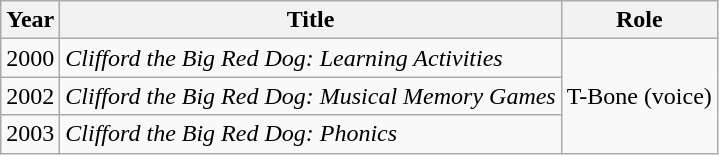<table class="wikitable">
<tr>
<th>Year</th>
<th>Title</th>
<th>Role</th>
</tr>
<tr>
<td>2000</td>
<td><em>Clifford the Big Red Dog: Learning Activities</em></td>
<td rowspan=3>T-Bone (voice)</td>
</tr>
<tr>
<td>2002</td>
<td><em>Clifford the Big Red Dog: Musical Memory Games</em></td>
</tr>
<tr>
<td>2003</td>
<td><em>Clifford the Big Red Dog: Phonics</em></td>
</tr>
</table>
